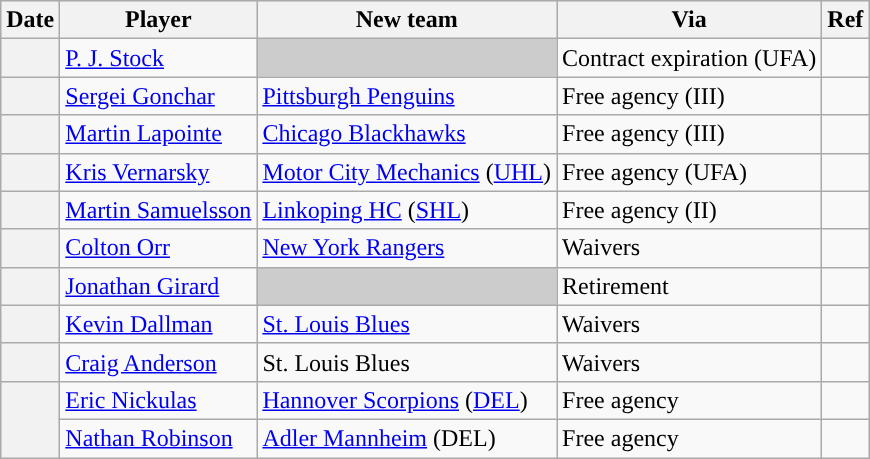<table class="wikitable plainrowheaders">
<tr style="background:#ddd; text-align:center;">
<th>Date</th>
<th>Player</th>
<th>New team</th>
<th>Via</th>
<th>Ref</th>
</tr>
<tr>
<th scope="row"></th>
<td><a href='#'>P. J. Stock</a></td>
<td style="background:#ccc"></td>
<td>Contract expiration (UFA)</td>
<td></td>
</tr>
<tr>
<th scope="row"></th>
<td><a href='#'>Sergei Gonchar</a></td>
<td><a href='#'>Pittsburgh Penguins</a></td>
<td>Free agency (III)</td>
<td></td>
</tr>
<tr>
<th scope="row"></th>
<td><a href='#'>Martin Lapointe</a></td>
<td><a href='#'>Chicago Blackhawks</a></td>
<td>Free agency (III)</td>
<td></td>
</tr>
<tr>
<th scope="row"></th>
<td><a href='#'>Kris Vernarsky</a></td>
<td><a href='#'>Motor City Mechanics</a> (<a href='#'>UHL</a>)</td>
<td>Free agency (UFA)</td>
<td></td>
</tr>
<tr>
<th scope="row"></th>
<td><a href='#'>Martin Samuelsson</a></td>
<td><a href='#'>Linkoping HC</a> (<a href='#'>SHL</a>)</td>
<td>Free agency (II)</td>
<td></td>
</tr>
<tr>
<th scope="row"></th>
<td><a href='#'>Colton Orr</a></td>
<td><a href='#'>New York Rangers</a></td>
<td>Waivers</td>
<td></td>
</tr>
<tr>
<th scope="row"></th>
<td><a href='#'>Jonathan Girard</a></td>
<td style="background:#ccc"></td>
<td>Retirement</td>
<td></td>
</tr>
<tr>
<th scope="row"></th>
<td><a href='#'>Kevin Dallman</a></td>
<td><a href='#'>St. Louis Blues</a></td>
<td>Waivers</td>
<td></td>
</tr>
<tr>
<th scope="row"></th>
<td><a href='#'>Craig Anderson</a></td>
<td>St. Louis Blues</td>
<td>Waivers</td>
<td></td>
</tr>
<tr>
<th scope="row" rowspan=2></th>
<td><a href='#'>Eric Nickulas</a></td>
<td><a href='#'>Hannover Scorpions</a> (<a href='#'>DEL</a>)</td>
<td>Free agency</td>
<td></td>
</tr>
<tr>
<td><a href='#'>Nathan Robinson</a></td>
<td><a href='#'>Adler Mannheim</a> (DEL)</td>
<td>Free agency</td>
<td></td>
</tr>
</table>
